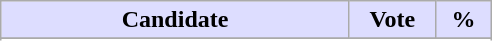<table class="wikitable">
<tr>
<th style="background:#ddf; width:225px;">Candidate</th>
<th style="background:#ddf; width:50px;">Vote</th>
<th style="background:#ddf; width:30px;">%</th>
</tr>
<tr>
</tr>
<tr>
</tr>
</table>
